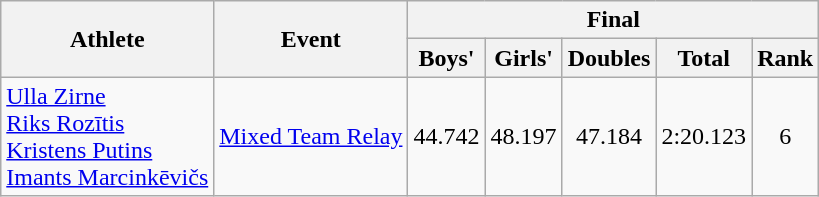<table class="wikitable">
<tr>
<th rowspan="2">Athlete</th>
<th rowspan="2">Event</th>
<th colspan="5">Final</th>
</tr>
<tr>
<th>Boys'</th>
<th>Girls'</th>
<th>Doubles</th>
<th>Total</th>
<th>Rank</th>
</tr>
<tr>
<td><a href='#'>Ulla Zirne</a><br><a href='#'>Riks Rozītis</a><br><a href='#'>Kristens Putins</a><br><a href='#'>Imants Marcinkēvičs</a></td>
<td><a href='#'>Mixed Team Relay</a></td>
<td align="center">44.742</td>
<td align="center">48.197</td>
<td align="center">47.184</td>
<td align="center">2:20.123</td>
<td align="center">6</td>
</tr>
</table>
